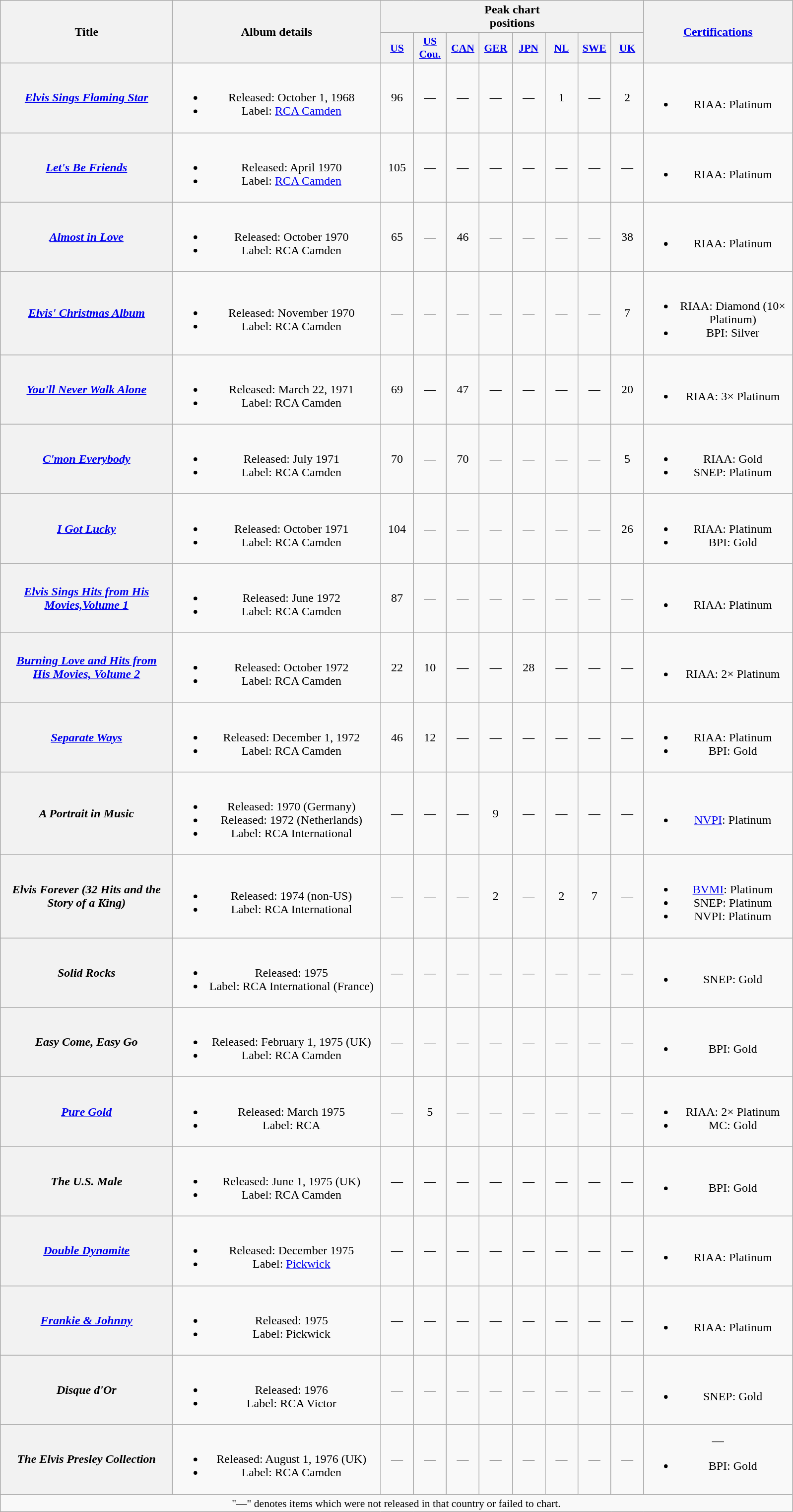<table class="wikitable plainrowheaders" style="text-align:center;" border="1">
<tr>
<th scope="col" rowspan="2" style="width:14em;">Title</th>
<th scope="col" rowspan="2" style="width:17em;">Album details</th>
<th scope="col" colspan="8">Peak chart<br>positions</th>
<th scope="col" rowspan="2" style="width:12em;"><a href='#'>Certifications</a></th>
</tr>
<tr>
<th scope="col" style="width:2.6em;font-size:90%;"><a href='#'>US</a><br></th>
<th scope="col" style="width:2.6em;font-size:90%;"><a href='#'>US Cou.</a><br></th>
<th scope="col" style="width:2.6em;font-size:90%;"><a href='#'>CAN</a><br></th>
<th scope="col" style="width:2.6em;font-size:90%;"><a href='#'>GER</a><br></th>
<th scope="col" style="width:2.6em;font-size:90%;"><a href='#'>JPN</a><br></th>
<th scope="col" style="width:2.6em;font-size:90%;"><a href='#'>NL</a><br></th>
<th scope="col" style="width:2.6em;font-size:90%;"><a href='#'>SWE</a><br></th>
<th scope="col" style="width:2.6em;font-size:90%;"><a href='#'>UK</a><br></th>
</tr>
<tr>
<th scope="row"><em><a href='#'>Elvis Sings Flaming Star</a></em></th>
<td><br><ul><li>Released: October 1, 1968</li><li>Label: <a href='#'>RCA Camden</a></li></ul></td>
<td>96</td>
<td>—</td>
<td>—</td>
<td>—</td>
<td>—</td>
<td>1</td>
<td>—</td>
<td>2</td>
<td><br><ul><li>RIAA: Platinum</li></ul></td>
</tr>
<tr>
<th scope="row"><em><a href='#'>Let's Be Friends</a></em></th>
<td><br><ul><li>Released: April 1970</li><li>Label: <a href='#'>RCA Camden</a></li></ul></td>
<td>105</td>
<td>—</td>
<td>—</td>
<td>—</td>
<td>—</td>
<td>—</td>
<td>—</td>
<td>—</td>
<td><br><ul><li>RIAA: Platinum</li></ul></td>
</tr>
<tr>
<th scope="row"><em><a href='#'>Almost in Love</a></em></th>
<td><br><ul><li>Released: October 1970</li><li>Label: RCA Camden</li></ul></td>
<td>65</td>
<td>—</td>
<td>46</td>
<td>—</td>
<td>—</td>
<td>—</td>
<td>—</td>
<td>38</td>
<td><br><ul><li>RIAA: Platinum</li></ul></td>
</tr>
<tr>
<th scope="row"><em><a href='#'>Elvis' Christmas Album</a></em></th>
<td><br><ul><li>Released: November 1970</li><li>Label: RCA Camden</li></ul></td>
<td>—</td>
<td>—</td>
<td>—</td>
<td>—</td>
<td>—</td>
<td>—</td>
<td>—</td>
<td>7</td>
<td><br><ul><li>RIAA: Diamond (10× Platinum)</li><li>BPI: Silver</li></ul></td>
</tr>
<tr>
<th scope="row"><em><a href='#'>You'll Never Walk Alone</a></em></th>
<td><br><ul><li>Released: March 22, 1971</li><li>Label: RCA Camden</li></ul></td>
<td>69</td>
<td>—</td>
<td>47</td>
<td>—</td>
<td>—</td>
<td>—</td>
<td>—</td>
<td>20</td>
<td><br><ul><li>RIAA: 3× Platinum</li></ul></td>
</tr>
<tr>
<th scope="row"><em><a href='#'>C'mon Everybody</a></em></th>
<td><br><ul><li>Released: July 1971</li><li>Label: RCA Camden</li></ul></td>
<td>70</td>
<td>—</td>
<td>70</td>
<td>—</td>
<td>—</td>
<td>—</td>
<td>—</td>
<td>5</td>
<td><br><ul><li>RIAA: Gold</li><li>SNEP: Platinum</li></ul></td>
</tr>
<tr>
<th scope="row"><em><a href='#'>I Got Lucky</a></em></th>
<td><br><ul><li>Released: October 1971</li><li>Label: RCA Camden</li></ul></td>
<td>104</td>
<td>—</td>
<td>—</td>
<td>—</td>
<td>—</td>
<td>—</td>
<td>—</td>
<td>26</td>
<td><br><ul><li>RIAA: Platinum</li><li>BPI: Gold</li></ul></td>
</tr>
<tr>
<th scope="row"><em><a href='#'>Elvis Sings Hits from His <br>Movies,Volume 1</a></em></th>
<td><br><ul><li>Released: June 1972</li><li>Label: RCA Camden</li></ul></td>
<td>87</td>
<td>—</td>
<td>—</td>
<td>—</td>
<td>—</td>
<td>—</td>
<td>—</td>
<td>—</td>
<td><br><ul><li>RIAA: Platinum</li></ul></td>
</tr>
<tr>
<th scope="row"><em><a href='#'>Burning Love and Hits from <br>His Movies, Volume 2</a></em></th>
<td><br><ul><li>Released: October 1972</li><li>Label: RCA Camden</li></ul></td>
<td>22</td>
<td>10</td>
<td>—</td>
<td>—</td>
<td>28</td>
<td>—</td>
<td>—</td>
<td>—</td>
<td><br><ul><li>RIAA: 2× Platinum</li></ul></td>
</tr>
<tr>
<th scope="row"><em><a href='#'>Separate Ways</a></em></th>
<td><br><ul><li>Released: December 1, 1972</li><li>Label: RCA Camden</li></ul></td>
<td>46</td>
<td>12</td>
<td>—</td>
<td>—</td>
<td>—</td>
<td>—</td>
<td>—</td>
<td>—</td>
<td><br><ul><li>RIAA: Platinum</li><li>BPI: Gold</li></ul></td>
</tr>
<tr>
<th scope="row"><em>A Portrait in Music</em></th>
<td><br><ul><li>Released: 1970 (Germany)</li><li>Released: 1972 (Netherlands)</li><li>Label: RCA International</li></ul></td>
<td>—</td>
<td>—</td>
<td>—</td>
<td>9</td>
<td>—</td>
<td>—</td>
<td>—</td>
<td>—</td>
<td><br><ul><li><a href='#'>NVPI</a>: Platinum</li></ul></td>
</tr>
<tr>
<th scope="row"><em>Elvis Forever (32 Hits and the Story of a King)</em></th>
<td><br><ul><li>Released: 1974 (non-US)</li><li>Label: RCA International</li></ul></td>
<td>—</td>
<td>—</td>
<td>—</td>
<td>2</td>
<td>—</td>
<td>2</td>
<td>7</td>
<td>—</td>
<td><br><ul><li><a href='#'>BVMI</a>: Platinum</li><li>SNEP: Platinum</li><li>NVPI: Platinum</li></ul></td>
</tr>
<tr>
<th scope="row"><em>Solid Rocks</em></th>
<td><br><ul><li>Released: 1975</li><li>Label: RCA International (France)</li></ul></td>
<td>—</td>
<td>—</td>
<td>—</td>
<td>—</td>
<td>—</td>
<td>—</td>
<td>—</td>
<td>—</td>
<td><br><ul><li>SNEP: Gold</li></ul></td>
</tr>
<tr>
<th scope="row"><em>Easy Come, Easy Go</em></th>
<td><br><ul><li>Released: February 1, 1975 (UK)</li><li>Label: RCA Camden</li></ul></td>
<td>—</td>
<td>—</td>
<td>—</td>
<td>—</td>
<td>—</td>
<td>—</td>
<td>—</td>
<td>—</td>
<td><br><ul><li>BPI: Gold</li></ul></td>
</tr>
<tr>
<th scope="row"><em><a href='#'>Pure Gold</a></em></th>
<td><br><ul><li>Released: March 1975</li><li>Label: RCA</li></ul></td>
<td>—</td>
<td>5</td>
<td>—</td>
<td>—</td>
<td>—</td>
<td>—</td>
<td>—</td>
<td>—</td>
<td><br><ul><li>RIAA: 2× Platinum</li><li>MC: Gold</li></ul></td>
</tr>
<tr>
<th scope="row"><em>The U.S. Male</em></th>
<td><br><ul><li>Released: June 1, 1975 (UK)</li><li>Label: RCA Camden</li></ul></td>
<td>—</td>
<td>—</td>
<td>—</td>
<td>—</td>
<td>—</td>
<td>—</td>
<td>—</td>
<td>—</td>
<td><br><ul><li>BPI: Gold</li></ul></td>
</tr>
<tr>
<th scope="row"><em><a href='#'>Double Dynamite</a></em></th>
<td><br><ul><li>Released: December 1975</li><li>Label: <a href='#'>Pickwick</a></li></ul></td>
<td>—</td>
<td>—</td>
<td>—</td>
<td>—</td>
<td>—</td>
<td>—</td>
<td>—</td>
<td>—</td>
<td><br><ul><li>RIAA: Platinum</li></ul></td>
</tr>
<tr>
<th scope="row"><em><a href='#'>Frankie & Johnny</a></em></th>
<td><br><ul><li>Released: 1975</li><li>Label: Pickwick</li></ul></td>
<td>—</td>
<td>—</td>
<td>—</td>
<td>—</td>
<td>—</td>
<td>—</td>
<td>—</td>
<td>—</td>
<td><br><ul><li>RIAA: Platinum</li></ul></td>
</tr>
<tr>
<th scope="row"><em>Disque d'Or</em></th>
<td><br><ul><li>Released: 1976</li><li>Label: RCA Victor</li></ul></td>
<td>—</td>
<td>—</td>
<td>—</td>
<td>—</td>
<td>—</td>
<td>—</td>
<td>—</td>
<td>—</td>
<td><br><ul><li>SNEP: Gold</li></ul></td>
</tr>
<tr>
<th scope="row"><em>The Elvis Presley Collection </em></th>
<td><br><ul><li>Released: August 1, 1976 (UK)</li><li>Label: RCA Camden</li></ul></td>
<td>—</td>
<td>—</td>
<td>—</td>
<td>—</td>
<td>—</td>
<td>—</td>
<td>—</td>
<td>—</td>
<td>—<br><ul><li>BPI: Gold</li></ul></td>
</tr>
<tr>
<td colspan="14" align="center" style="font-size:90%;">"—" denotes items which were not released in that country or failed to chart.</td>
</tr>
</table>
